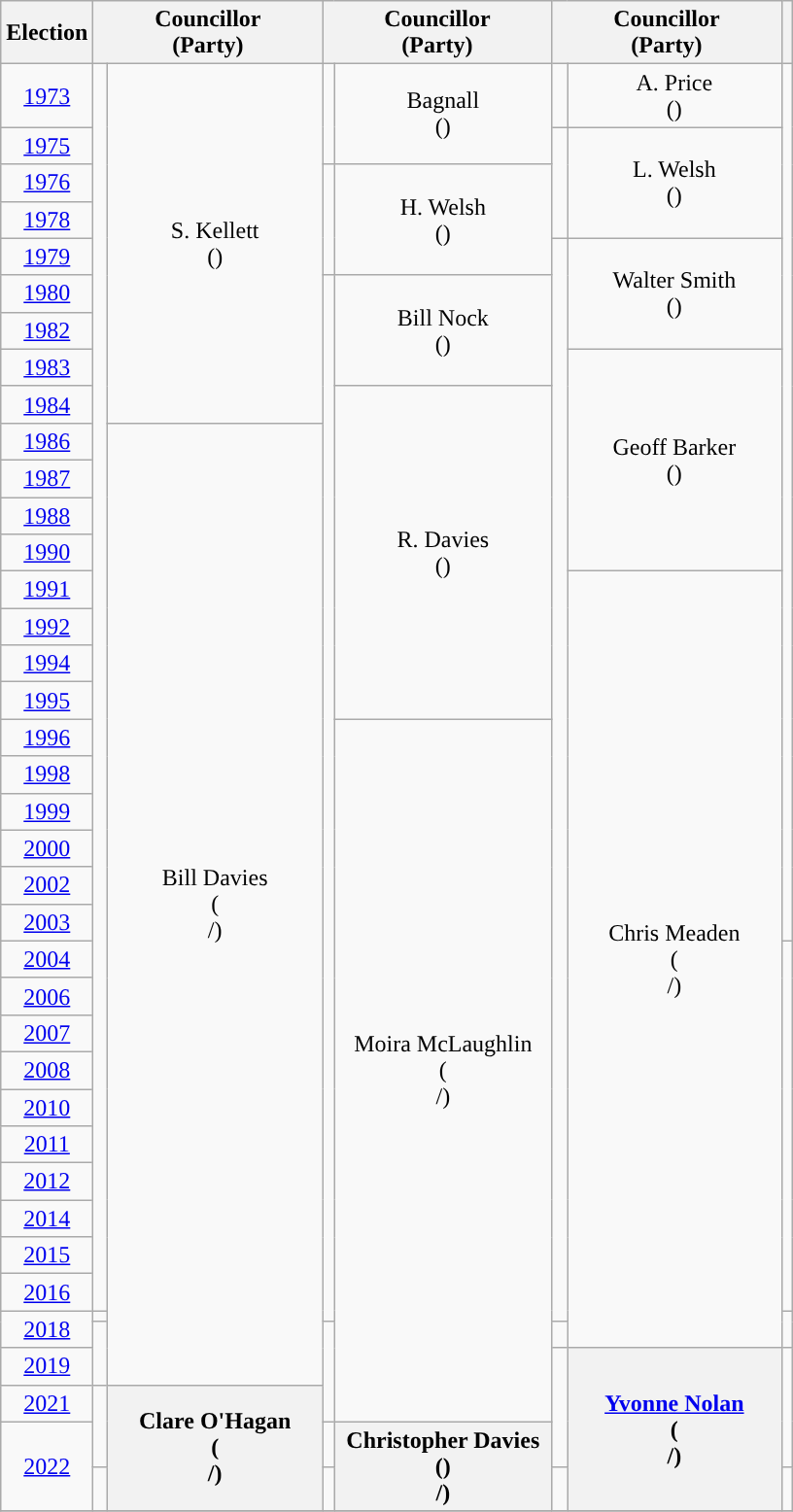<table class="wikitable" style="text-align:center">
<tr>
<th>Election</th>
<th scope="col" width="150" colspan = "2">Councillor<br> (Party)</th>
<th scope="col" width="150" colspan = "2">Councillor<br> (Party)</th>
<th scope="col" width="150" colspan = "2">Councillor<br> (Party)</th>
<th></th>
</tr>
<tr>
<td><a href='#'>1973</a></td>
<td rowspan=33 style="background-color: "></td>
<td rowspan=9>S. Kellett<br>(<a href='#'></a>)</td>
<td rowspan=2 style="background-color: "></td>
<td rowspan=2>Bagnall<br>(<a href='#'></a>)</td>
<td style="background-color: "></td>
<td>A. Price<br>(<a href='#'></a>)</td>
<td rowspan=23></td>
</tr>
<tr>
<td><a href='#'>1975</a></td>
<td rowspan=3 style="background-color: "></td>
<td rowspan=3>L. Welsh<br>(<a href='#'></a>)</td>
</tr>
<tr>
<td><a href='#'>1976</a></td>
<td rowspan=3 style="background-color: "></td>
<td rowspan=3>H. Welsh<br>(<a href='#'></a>)</td>
</tr>
<tr>
<td><a href='#'>1978</a></td>
</tr>
<tr>
<td><a href='#'>1979</a></td>
<td rowspan=30 style="background-color: "></td>
<td rowspan=3>Walter Smith<br>(<a href='#'></a>)</td>
</tr>
<tr>
<td><a href='#'>1980</a></td>
<td rowspan=29 style="background-color: "></td>
<td rowspan=3>Bill Nock<br>(<a href='#'></a>)</td>
</tr>
<tr>
<td><a href='#'>1982</a></td>
</tr>
<tr>
<td><a href='#'>1983</a></td>
<td rowspan=6>Geoff Barker<br>(<a href='#'></a>)</td>
</tr>
<tr>
<td><a href='#'>1984</a></td>
<td rowspan=9>R. Davies<br>(<a href='#'></a>)</td>
</tr>
<tr>
<td><a href='#'>1986</a></td>
<td rowspan=27>Bill Davies<br>(<a href='#'></a><br>/<a href='#'></a>)</td>
</tr>
<tr>
<td><a href='#'>1987</a></td>
</tr>
<tr>
<td><a href='#'>1988</a></td>
</tr>
<tr>
<td><a href='#'>1990</a></td>
</tr>
<tr>
<td><a href='#'>1991</a></td>
<td rowspan=22>Chris Meaden<br>(<a href='#'></a><br>/<a href='#'></a>)</td>
</tr>
<tr>
<td><a href='#'>1992</a></td>
</tr>
<tr>
<td><a href='#'>1994</a></td>
</tr>
<tr>
<td><a href='#'>1995</a></td>
</tr>
<tr>
<td><a href='#'>1996</a></td>
<td rowspan=20>Moira McLaughlin<br>(<a href='#'></a><br>/<a href='#'></a>)</td>
</tr>
<tr>
<td><a href='#'>1998</a></td>
</tr>
<tr>
<td><a href='#'>1999</a></td>
</tr>
<tr>
<td><a href='#'>2000</a></td>
</tr>
<tr>
<td><a href='#'>2002</a></td>
</tr>
<tr>
<td><a href='#'>2003</a></td>
</tr>
<tr>
<td><a href='#'>2004</a></td>
<td rowspan=10></td>
</tr>
<tr>
<td><a href='#'>2006</a></td>
</tr>
<tr>
<td><a href='#'>2007</a></td>
</tr>
<tr>
<td><a href='#'>2008</a></td>
</tr>
<tr>
<td><a href='#'>2010</a></td>
</tr>
<tr>
<td><a href='#'>2011</a></td>
</tr>
<tr>
<td><a href='#'>2012</a></td>
</tr>
<tr>
<td><a href='#'>2014</a></td>
</tr>
<tr>
<td><a href='#'>2015</a></td>
</tr>
<tr>
<td><a href='#'>2016</a></td>
</tr>
<tr>
<td rowspan=2><a href='#'>2018</a></td>
<td style="background-color: "></td>
<td rowspan=2></td>
</tr>
<tr>
<td rowspan=2 style="background-color: "></td>
<td rowspan=3 style="background-color: "></td>
<td style="background-color: "></td>
</tr>
<tr>
<td><a href='#'>2019</a></td>
<td rowspan=3 style="background-color: "></td>
<th rowspan=4><a href='#'>Yvonne Nolan</a><br>(<a href='#'></a><br>/<a href='#'></a>)</th>
<td rowspan=3></td>
</tr>
<tr>
<td><a href='#'>2021</a></td>
<td rowspan=2 style="background-color: "></td>
<th rowspan=3>Clare O'Hagan<br>(<a href='#'></a><br>/<a href='#'></a>)</th>
</tr>
<tr>
<td rowspan=2><a href='#'>2022</a></td>
<td style="background-color: "></td>
<th rowspan=2>Christopher Davies<br>(<a href='#'></a>)<br>/<a href='#'></a>)</th>
</tr>
<tr>
<td style="background-color: "></td>
<td style="background-color: "></td>
<td style="background-color: "></td>
<td></td>
</tr>
<tr>
</tr>
</table>
